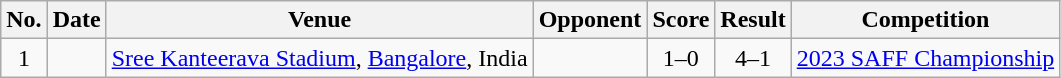<table class="wikitable sortable">
<tr>
<th scope="col">No.</th>
<th scope="col">Date</th>
<th scope="col">Venue</th>
<th scope="col">Opponent</th>
<th scope="col">Score</th>
<th scope="col">Result</th>
<th scope="col">Competition</th>
</tr>
<tr>
<td align="center">1</td>
<td></td>
<td><a href='#'>Sree Kanteerava Stadium</a>, <a href='#'>Bangalore</a>, India</td>
<td></td>
<td align="center">1–0</td>
<td align="center">4–1</td>
<td><a href='#'>2023 SAFF Championship</a></td>
</tr>
</table>
